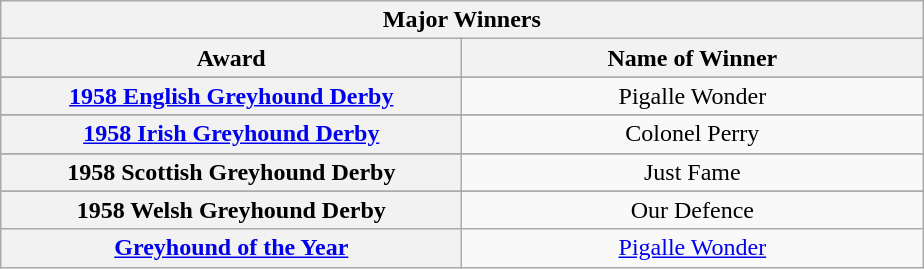<table class="wikitable">
<tr>
<th colspan="2">Major Winners</th>
</tr>
<tr>
<th width=300>Award</th>
<th width=300>Name of Winner</th>
</tr>
<tr>
</tr>
<tr align=center>
<th><a href='#'>1958 English Greyhound Derby</a></th>
<td>Pigalle Wonder </td>
</tr>
<tr>
</tr>
<tr align=center>
<th><a href='#'>1958 Irish Greyhound Derby</a></th>
<td>Colonel Perry </td>
</tr>
<tr>
</tr>
<tr align=center>
<th>1958 Scottish Greyhound Derby</th>
<td>Just Fame </td>
</tr>
<tr>
</tr>
<tr align=center>
<th>1958 Welsh Greyhound Derby</th>
<td>Our Defence </td>
</tr>
<tr align=center>
<th><a href='#'>Greyhound of the Year</a></th>
<td><a href='#'>Pigalle Wonder</a></td>
</tr>
</table>
